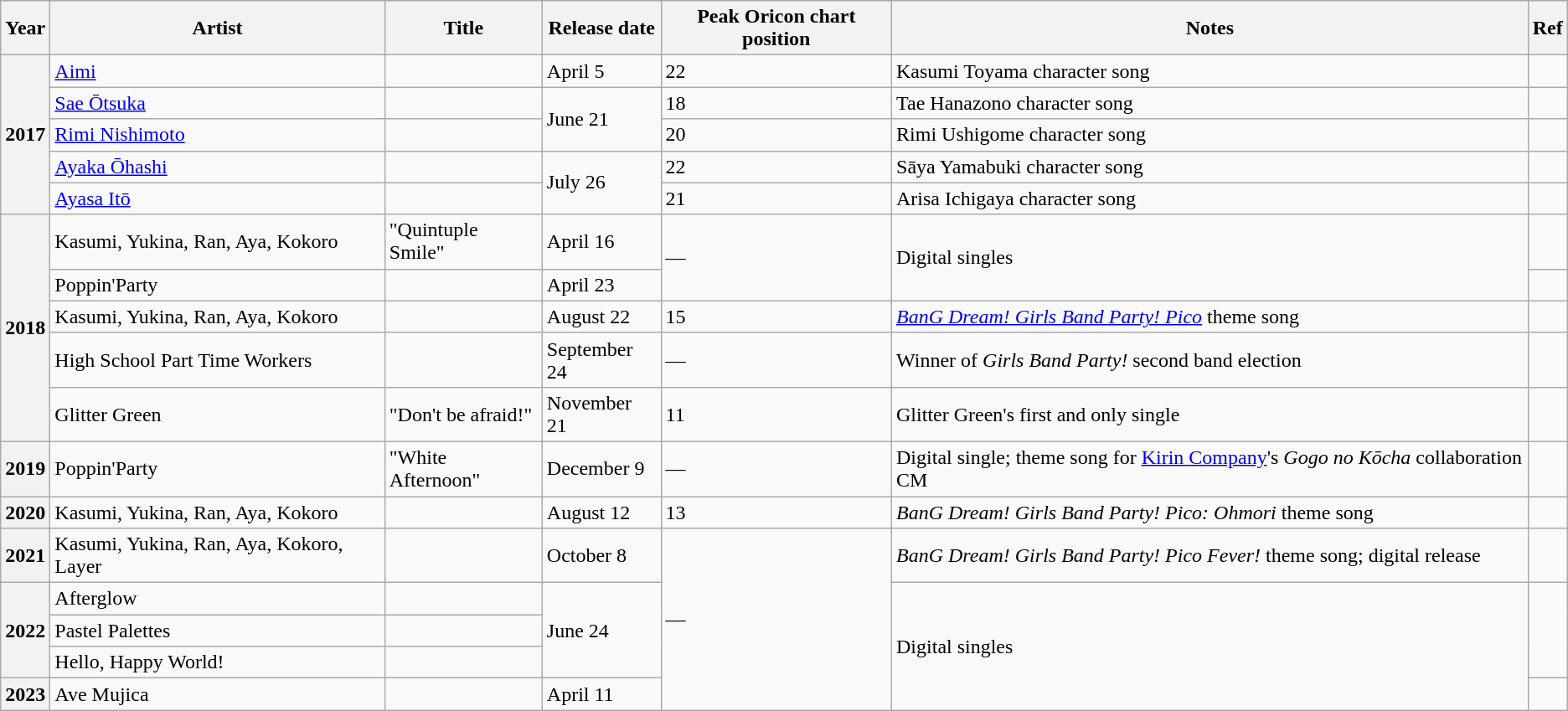<table class="wikitable" text-align: center>
<tr>
<th>Year</th>
<th>Artist</th>
<th>Title</th>
<th>Release date</th>
<th>Peak Oricon chart position</th>
<th>Notes</th>
<th>Ref</th>
</tr>
<tr>
<th rowspan=5>2017</th>
<td><a href='#'>Aimi</a></td>
<td></td>
<td>April 5</td>
<td>22</td>
<td>Kasumi Toyama character song</td>
<td></td>
</tr>
<tr>
<td><a href='#'>Sae Ōtsuka</a></td>
<td></td>
<td rowspan=2>June 21</td>
<td>18</td>
<td>Tae Hanazono character song</td>
<td></td>
</tr>
<tr>
<td><a href='#'>Rimi Nishimoto</a></td>
<td></td>
<td>20</td>
<td>Rimi Ushigome character song</td>
<td></td>
</tr>
<tr>
<td><a href='#'>Ayaka Ōhashi</a></td>
<td></td>
<td rowspan=2>July 26</td>
<td>22</td>
<td>Sāya Yamabuki character song</td>
<td></td>
</tr>
<tr>
<td><a href='#'>Ayasa Itō</a></td>
<td></td>
<td>21</td>
<td>Arisa Ichigaya character song</td>
<td></td>
</tr>
<tr>
<th rowspan=5>2018</th>
<td>Kasumi, Yukina, Ran, Aya, Kokoro</td>
<td>"Quintuple Smile"</td>
<td>April 16</td>
<td rowspan="2">—</td>
<td rowspan="2">Digital singles</td>
<td></td>
</tr>
<tr>
<td>Poppin'Party</td>
<td></td>
<td>April 23</td>
<td></td>
</tr>
<tr>
<td>Kasumi, Yukina, Ran, Aya, Kokoro</td>
<td></td>
<td>August 22</td>
<td>15</td>
<td><em><a href='#'>BanG Dream! Girls Band Party! Pico</a></em> theme song</td>
<td></td>
</tr>
<tr>
<td>High School Part Time Workers</td>
<td></td>
<td>September 24</td>
<td>—</td>
<td>Winner of <em>Girls Band Party!</em> second band election</td>
<td></td>
</tr>
<tr>
<td>Glitter Green</td>
<td>"Don't be afraid!"</td>
<td>November 21</td>
<td>11</td>
<td>Glitter Green's first and only single</td>
<td></td>
</tr>
<tr>
<th>2019</th>
<td>Poppin'Party</td>
<td>"White Afternoon"</td>
<td>December 9</td>
<td>—</td>
<td>Digital single; theme song for <a href='#'>Kirin Company</a>'s <em>Gogo no Kōcha</em> collaboration CM</td>
<td></td>
</tr>
<tr>
<th>2020</th>
<td>Kasumi, Yukina, Ran, Aya, Kokoro</td>
<td></td>
<td>August 12</td>
<td>13</td>
<td><em>BanG Dream! Girls Band Party! Pico: Ohmori</em> theme song</td>
<td></td>
</tr>
<tr>
<th>2021</th>
<td>Kasumi, Yukina, Ran, Aya, Kokoro, Layer</td>
<td></td>
<td>October 8</td>
<td rowspan=5>—</td>
<td><em>BanG Dream! Girls Band Party! Pico Fever!</em> theme song; digital release</td>
<td></td>
</tr>
<tr>
<th rowspan=3>2022</th>
<td>Afterglow</td>
<td></td>
<td rowspan=3>June 24</td>
<td rowspan=4>Digital singles</td>
<td rowspan=3></td>
</tr>
<tr>
<td>Pastel Palettes</td>
<td></td>
</tr>
<tr>
<td>Hello, Happy World!</td>
<td></td>
</tr>
<tr>
<th>2023</th>
<td>Ave Mujica</td>
<td></td>
<td>April 11</td>
<td></td>
</tr>
</table>
